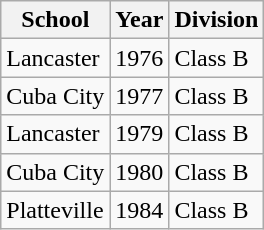<table class="wikitable">
<tr>
<th>School</th>
<th>Year</th>
<th>Division</th>
</tr>
<tr>
<td>Lancaster</td>
<td>1976</td>
<td>Class B</td>
</tr>
<tr>
<td>Cuba City</td>
<td>1977</td>
<td>Class B</td>
</tr>
<tr>
<td>Lancaster</td>
<td>1979</td>
<td>Class B</td>
</tr>
<tr>
<td>Cuba City</td>
<td>1980</td>
<td>Class B</td>
</tr>
<tr>
<td>Platteville</td>
<td>1984</td>
<td>Class B</td>
</tr>
</table>
